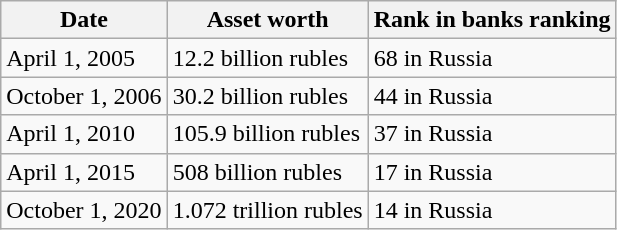<table class="wikitable">
<tr>
<th>Date</th>
<th>Asset worth</th>
<th>Rank in banks ranking</th>
</tr>
<tr>
<td>April 1, 2005</td>
<td>12.2 billion rubles</td>
<td>68 in Russia</td>
</tr>
<tr>
<td>October 1, 2006</td>
<td>30.2 billion rubles</td>
<td>44 in Russia</td>
</tr>
<tr>
<td>April 1, 2010</td>
<td>105.9 billion rubles</td>
<td>37 in Russia</td>
</tr>
<tr>
<td>April 1, 2015</td>
<td>508 billion rubles</td>
<td>17 in Russia</td>
</tr>
<tr>
<td>October 1, 2020</td>
<td>1.072 trillion rubles</td>
<td>14 in Russia</td>
</tr>
</table>
